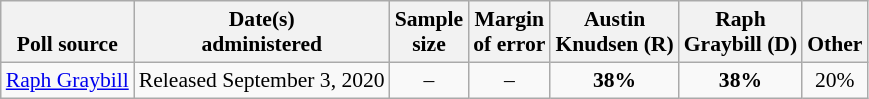<table class="wikitable" style="font-size:90%;text-align:center;">
<tr valign=bottom>
<th>Poll source</th>
<th>Date(s)<br>administered</th>
<th>Sample<br>size</th>
<th>Margin<br>of error</th>
<th>Austin<br>Knudsen (R)</th>
<th>Raph<br>Graybill (D)</th>
<th>Other</th>
</tr>
<tr>
<td style="text-align:left;"><a href='#'>Raph Graybill</a></td>
<td>Released September 3, 2020</td>
<td>–</td>
<td>–</td>
<td><strong>38%</strong></td>
<td><strong>38%</strong></td>
<td>20%</td>
</tr>
</table>
